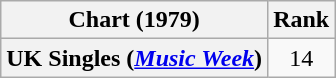<table class="wikitable sortable plainrowheaders">
<tr>
<th>Chart (1979)</th>
<th>Rank</th>
</tr>
<tr>
<th scope="row">UK Singles (<em><a href='#'>Music Week</a></em>)</th>
<td style="text-align:center;">14</td>
</tr>
</table>
